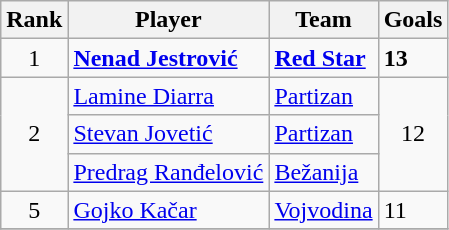<table class="wikitable">
<tr>
<th>Rank</th>
<th>Player</th>
<th>Team</th>
<th>Goals</th>
</tr>
<tr>
<td rowspan=1 align=center>1</td>
<td> <strong><a href='#'>Nenad Jestrović</a></strong></td>
<td><strong><a href='#'>Red Star</a></strong></td>
<td><div> <strong>13</strong></div></td>
</tr>
<tr>
<td rowspan=3 align=center>2</td>
<td> <a href='#'>Lamine Diarra</a></td>
<td><a href='#'>Partizan</a></td>
<td rowspan=3 align=center>12</td>
</tr>
<tr>
<td> <a href='#'>Stevan Jovetić</a></td>
<td><a href='#'>Partizan</a></td>
</tr>
<tr>
<td> <a href='#'>Predrag Ranđelović</a></td>
<td><a href='#'>Bežanija</a></td>
</tr>
<tr>
<td rowspan=1 align=center>5</td>
<td> <a href='#'>Gojko Kačar</a></td>
<td><a href='#'>Vojvodina</a></td>
<td><div> 11</div></td>
</tr>
<tr>
</tr>
</table>
